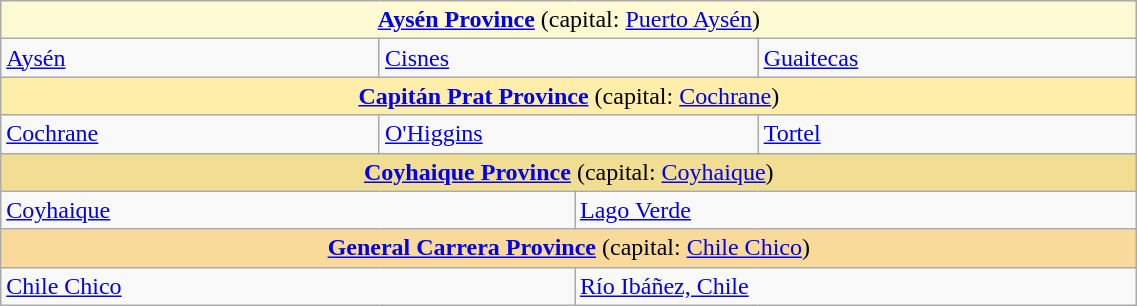<table class="wikitable" width=60%>
<tr>
<td align=center colspan=4 bgcolor=#FDF9D2><strong><a href='#'>Aysén Province</a></strong> (capital: <a href='#'>Puerto Aysén</a>)</td>
</tr>
<tr>
<td width=33%><a href='#'>Aysén</a></td>
<td width=33% colspan=2><a href='#'>Cisnes</a></td>
<td width=33%><a href='#'>Guaitecas</a></td>
</tr>
<tr>
<td align=center colspan=4 bgcolor=#ffeeaa><strong><a href='#'>Capitán Prat Province</a></strong> (capital: <a href='#'>Cochrane</a>)</td>
</tr>
<tr>
<td><a href='#'>Cochrane</a></td>
<td colspan=2><a href='#'>O'Higgins</a></td>
<td><a href='#'>Tortel</a></td>
</tr>
<tr>
<td align=center colspan=4 bgcolor=#f1de92><strong><a href='#'>Coyhaique Province</a></strong> (capital: <a href='#'>Coyhaique</a>)</td>
</tr>
<tr>
<td width=50% colspan=2><a href='#'>Coyhaique</a></td>
<td width=50% colspan=2><a href='#'>Lago Verde</a></td>
</tr>
<tr>
<td align=center colspan=4 bgcolor=#f9da9b><strong><a href='#'>General Carrera Province</a></strong> (capital: <a href='#'>Chile Chico</a>)</td>
</tr>
<tr>
<td width=50% colspan=2><a href='#'>Chile Chico</a></td>
<td width=50% colspan=2><a href='#'>Río Ibáñez, Chile</a></td>
</tr>
</table>
